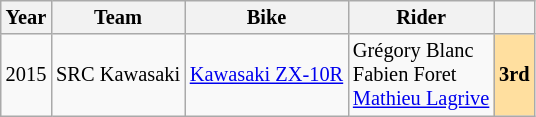<table class="wikitable" style="text-align:center; font-size:85%">
<tr>
<th valign="middle">Year</th>
<th valign="middle">Team</th>
<th valign="middle">Bike</th>
<th valign="middle">Rider</th>
<th valign="middle"></th>
</tr>
<tr>
<td>2015</td>
<td> SRC Kawasaki</td>
<td><a href='#'>Kawasaki ZX-10R</a></td>
<td align=left> Grégory Blanc <br> Fabien Foret <br> <a href='#'>Mathieu Lagrive</a></td>
<th style="background:#ffdf9f;"><strong>3rd</strong></th>
</tr>
</table>
